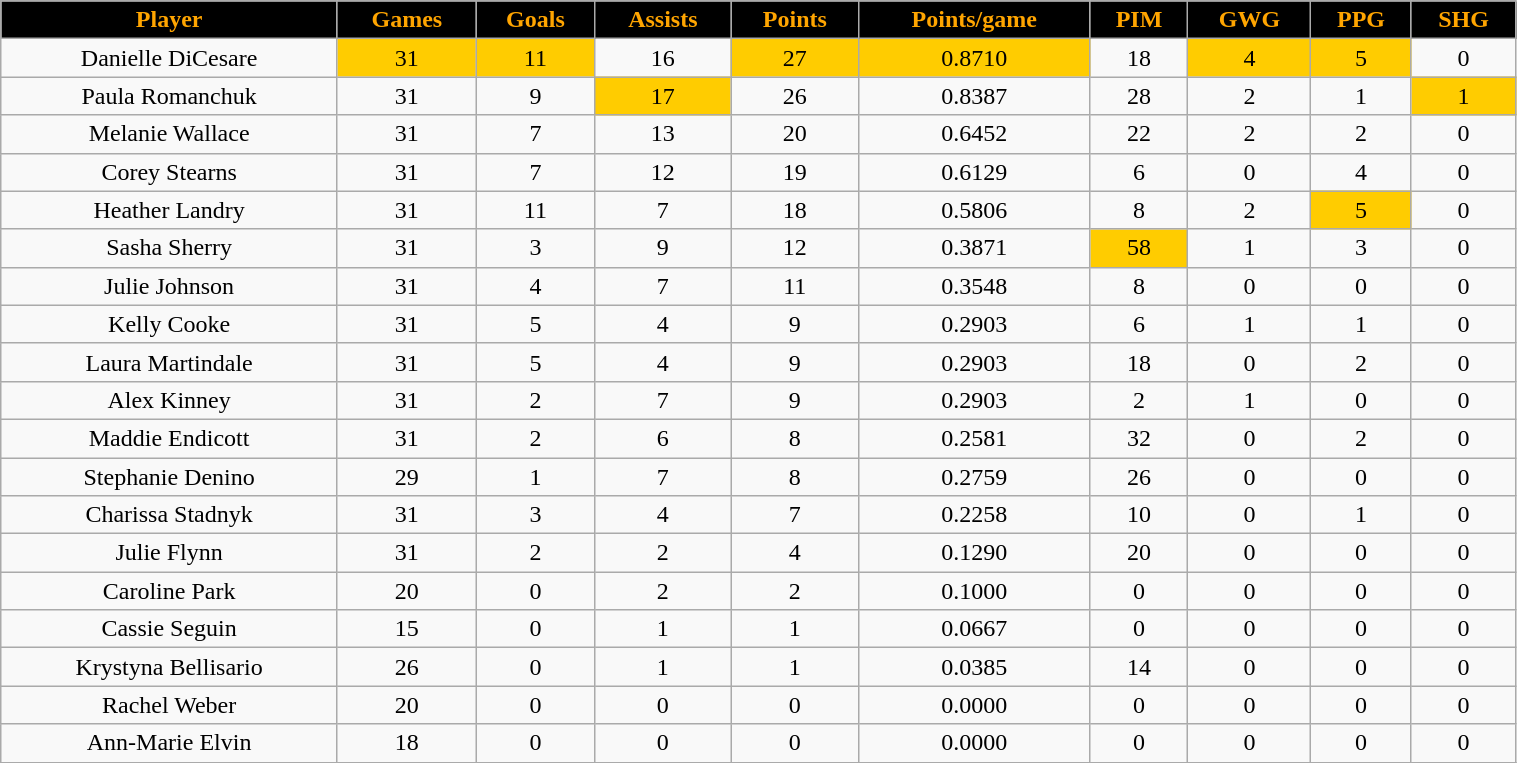<table class="wikitable" width="80%">
<tr align="center"  style="background:black;color:orange;">
<td><strong>Player</strong></td>
<td><strong>Games</strong></td>
<td><strong>Goals</strong></td>
<td><strong>Assists</strong></td>
<td><strong>Points</strong></td>
<td><strong>Points/game</strong></td>
<td><strong>PIM</strong></td>
<td><strong>GWG</strong></td>
<td><strong>PPG</strong></td>
<td><strong>SHG</strong></td>
</tr>
<tr align="center" bgcolor="">
<td>Danielle DiCesare</td>
<td bgcolor="#FFCC00">31</td>
<td bgcolor="#FFCC00">11</td>
<td>16</td>
<td bgcolor="#FFCC00">27</td>
<td bgcolor="#FFCC00">0.8710</td>
<td>18</td>
<td bgcolor="#FFCC00">4</td>
<td bgcolor="#FFCC00">5</td>
<td>0</td>
</tr>
<tr align="center" bgcolor="">
<td>Paula Romanchuk</td>
<td>31</td>
<td>9</td>
<td bgcolor="#FFCC00">17</td>
<td>26</td>
<td>0.8387</td>
<td>28</td>
<td>2</td>
<td>1</td>
<td bgcolor="#FFCC00">1</td>
</tr>
<tr align="center" bgcolor="">
<td>Melanie Wallace</td>
<td>31</td>
<td>7</td>
<td>13</td>
<td>20</td>
<td>0.6452</td>
<td>22</td>
<td>2</td>
<td>2</td>
<td>0</td>
</tr>
<tr align="center" bgcolor="">
<td>Corey Stearns</td>
<td>31</td>
<td>7</td>
<td>12</td>
<td>19</td>
<td>0.6129</td>
<td>6</td>
<td>0</td>
<td>4</td>
<td>0</td>
</tr>
<tr align="center" bgcolor="">
<td>Heather Landry</td>
<td>31</td>
<td>11</td>
<td>7</td>
<td>18</td>
<td>0.5806</td>
<td>8</td>
<td>2</td>
<td bgcolor="#FFCC00">5</td>
<td>0</td>
</tr>
<tr align="center" bgcolor="">
<td>Sasha Sherry</td>
<td>31</td>
<td>3</td>
<td>9</td>
<td>12</td>
<td>0.3871</td>
<td bgcolor="#FFCC00">58</td>
<td>1</td>
<td>3</td>
<td>0</td>
</tr>
<tr align="center" bgcolor="">
<td>Julie Johnson</td>
<td>31</td>
<td>4</td>
<td>7</td>
<td>11</td>
<td>0.3548</td>
<td>8</td>
<td>0</td>
<td>0</td>
<td>0</td>
</tr>
<tr align="center" bgcolor="">
<td>Kelly Cooke</td>
<td>31</td>
<td>5</td>
<td>4</td>
<td>9</td>
<td>0.2903</td>
<td>6</td>
<td>1</td>
<td>1</td>
<td>0</td>
</tr>
<tr align="center" bgcolor="">
<td>Laura Martindale</td>
<td>31</td>
<td>5</td>
<td>4</td>
<td>9</td>
<td>0.2903</td>
<td>18</td>
<td>0</td>
<td>2</td>
<td>0</td>
</tr>
<tr align="center" bgcolor="">
<td>Alex Kinney</td>
<td>31</td>
<td>2</td>
<td>7</td>
<td>9</td>
<td>0.2903</td>
<td>2</td>
<td>1</td>
<td>0</td>
<td>0</td>
</tr>
<tr align="center" bgcolor="">
<td>Maddie Endicott</td>
<td>31</td>
<td>2</td>
<td>6</td>
<td>8</td>
<td>0.2581</td>
<td>32</td>
<td>0</td>
<td>2</td>
<td>0</td>
</tr>
<tr align="center" bgcolor="">
<td>Stephanie Denino</td>
<td>29</td>
<td>1</td>
<td>7</td>
<td>8</td>
<td>0.2759</td>
<td>26</td>
<td>0</td>
<td>0</td>
<td>0</td>
</tr>
<tr align="center" bgcolor="">
<td>Charissa Stadnyk</td>
<td>31</td>
<td>3</td>
<td>4</td>
<td>7</td>
<td>0.2258</td>
<td>10</td>
<td>0</td>
<td>1</td>
<td>0</td>
</tr>
<tr align="center" bgcolor="">
<td>Julie Flynn</td>
<td>31</td>
<td>2</td>
<td>2</td>
<td>4</td>
<td>0.1290</td>
<td>20</td>
<td>0</td>
<td>0</td>
<td>0</td>
</tr>
<tr align="center" bgcolor="">
<td>Caroline Park</td>
<td>20</td>
<td>0</td>
<td>2</td>
<td>2</td>
<td>0.1000</td>
<td>0</td>
<td>0</td>
<td>0</td>
<td>0</td>
</tr>
<tr align="center" bgcolor="">
<td>Cassie Seguin</td>
<td>15</td>
<td>0</td>
<td>1</td>
<td>1</td>
<td>0.0667</td>
<td>0</td>
<td>0</td>
<td>0</td>
<td>0</td>
</tr>
<tr align="center" bgcolor="">
<td>Krystyna Bellisario</td>
<td>26</td>
<td>0</td>
<td>1</td>
<td>1</td>
<td>0.0385</td>
<td>14</td>
<td>0</td>
<td>0</td>
<td>0</td>
</tr>
<tr align="center" bgcolor="">
<td>Rachel Weber</td>
<td>20</td>
<td>0</td>
<td>0</td>
<td>0</td>
<td>0.0000</td>
<td>0</td>
<td>0</td>
<td>0</td>
<td>0</td>
</tr>
<tr align="center" bgcolor="">
<td>Ann-Marie Elvin</td>
<td>18</td>
<td>0</td>
<td>0</td>
<td>0</td>
<td>0.0000</td>
<td>0</td>
<td>0</td>
<td>0</td>
<td>0</td>
</tr>
<tr align="center" bgcolor="">
</tr>
</table>
